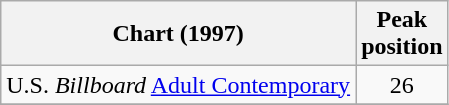<table class="wikitable">
<tr>
<th align="left">Chart (1997)</th>
<th align="left">Peak<br>position</th>
</tr>
<tr>
<td align="left">U.S. <em>Billboard</em> <a href='#'>Adult Contemporary</a></td>
<td style="text-align:center;">26</td>
</tr>
<tr>
</tr>
</table>
